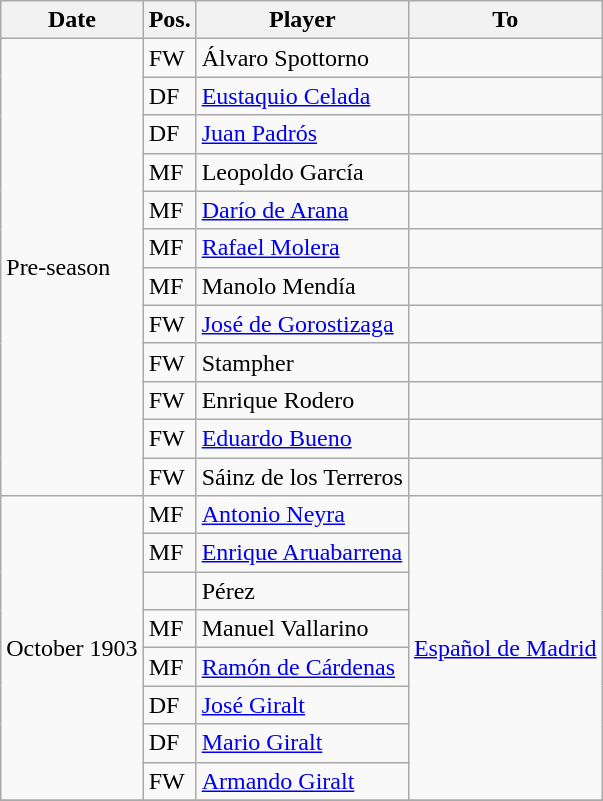<table class="wikitable">
<tr>
<th>Date</th>
<th>Pos.</th>
<th>Player</th>
<th>To</th>
</tr>
<tr>
<td rowspan="12">Pre-season</td>
<td>FW</td>
<td> Álvaro Spottorno</td>
<td></td>
</tr>
<tr>
<td>DF</td>
<td> <a href='#'>Eustaquio Celada</a></td>
<td></td>
</tr>
<tr>
<td>DF</td>
<td> <a href='#'>Juan Padrós</a></td>
<td></td>
</tr>
<tr>
<td>MF</td>
<td> Leopoldo García</td>
<td></td>
</tr>
<tr>
<td>MF</td>
<td> <a href='#'>Darío de Arana</a></td>
<td></td>
</tr>
<tr>
<td>MF</td>
<td> <a href='#'>Rafael Molera</a></td>
<td></td>
</tr>
<tr>
<td>MF</td>
<td> Manolo Mendía</td>
<td></td>
</tr>
<tr>
<td>FW</td>
<td> <a href='#'>José de Gorostizaga</a></td>
<td></td>
</tr>
<tr>
<td>FW</td>
<td> Stampher</td>
<td></td>
</tr>
<tr>
<td>FW</td>
<td> Enrique Rodero</td>
<td></td>
</tr>
<tr>
<td>FW</td>
<td> <a href='#'>Eduardo Bueno</a></td>
<td></td>
</tr>
<tr>
<td>FW</td>
<td> Sáinz de los Terreros</td>
<td></td>
</tr>
<tr>
<td rowspan="8">October 1903</td>
<td>MF</td>
<td> <a href='#'>Antonio Neyra</a></td>
<td rowspan="8"><a href='#'>Español de Madrid</a></td>
</tr>
<tr>
<td>MF</td>
<td> <a href='#'>Enrique Aruabarrena</a></td>
</tr>
<tr>
<td></td>
<td> Pérez</td>
</tr>
<tr>
<td>MF</td>
<td>Manuel Vallarino</td>
</tr>
<tr>
<td>MF</td>
<td> <a href='#'>Ramón de Cárdenas</a></td>
</tr>
<tr>
<td>DF</td>
<td> <a href='#'>José Giralt</a></td>
</tr>
<tr>
<td>DF</td>
<td> <a href='#'>Mario Giralt</a></td>
</tr>
<tr>
<td>FW</td>
<td> <a href='#'>Armando Giralt</a></td>
</tr>
<tr>
</tr>
</table>
